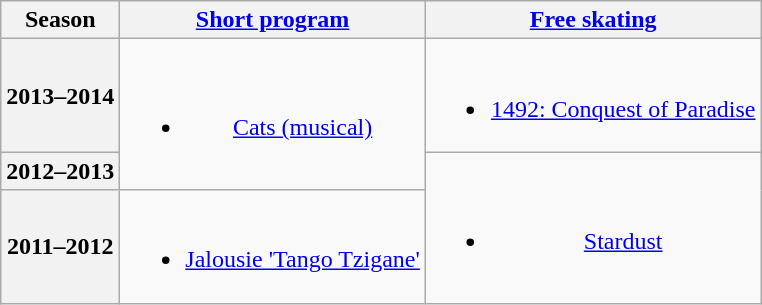<table class="wikitable" style="text-align:center">
<tr>
<th>Season</th>
<th><a href='#'>Short program</a></th>
<th><a href='#'>Free skating</a></th>
</tr>
<tr>
<th>2013–2014</th>
<td rowspan=2><br><ul><li><a href='#'>Cats (musical)</a> <br></li></ul></td>
<td><br><ul><li><a href='#'>1492: Conquest of Paradise</a> <br></li></ul></td>
</tr>
<tr>
<th>2012–2013</th>
<td rowspan=2><br><ul><li><a href='#'>Stardust</a> <br></li></ul></td>
</tr>
<tr>
<th>2011–2012</th>
<td><br><ul><li><a href='#'>Jalousie 'Tango Tzigane'</a> <br></li></ul></td>
</tr>
</table>
